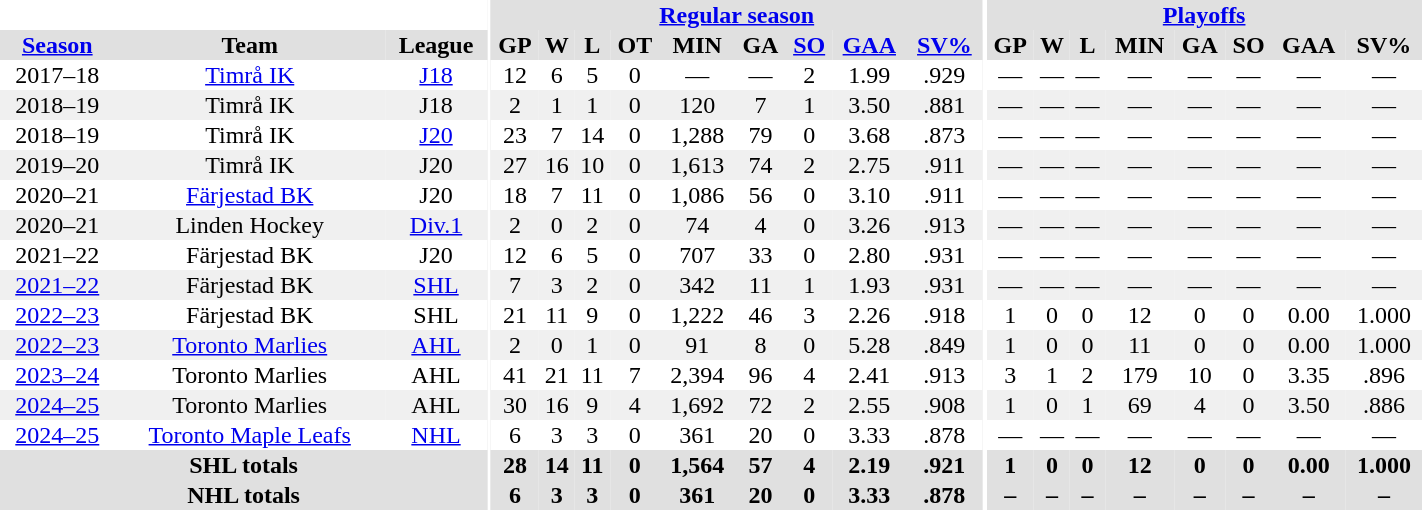<table border="0" cellpadding="1" cellspacing="0" style="text-align:center; width:75%">
<tr ALIGN="center" bgcolor="#e0e0e0">
<th align="center" colspan="3" bgcolor="#ffffff"></th>
<th align="center" rowspan="99" bgcolor="#ffffff"></th>
<th align="center" colspan="9" bgcolor="#e0e0e0"><a href='#'>Regular season</a></th>
<th align="center" rowspan="99" bgcolor="#ffffff"></th>
<th align="center" colspan="8" bgcolor="#e0e0e0"><a href='#'>Playoffs</a></th>
</tr>
<tr ALIGN="center" bgcolor="#e0e0e0">
<th><a href='#'>Season</a></th>
<th>Team</th>
<th>League</th>
<th>GP</th>
<th>W</th>
<th>L</th>
<th>OT</th>
<th>MIN</th>
<th>GA</th>
<th><a href='#'>SO</a></th>
<th><a href='#'>GAA</a></th>
<th><a href='#'>SV%</a></th>
<th>GP</th>
<th>W</th>
<th>L</th>
<th>MIN</th>
<th>GA</th>
<th>SO</th>
<th>GAA</th>
<th>SV%</th>
</tr>
<tr>
<td>2017–18</td>
<td><a href='#'>Timrå IK</a></td>
<td><a href='#'>J18</a></td>
<td>12</td>
<td>6</td>
<td>5</td>
<td>0</td>
<td>—</td>
<td>—</td>
<td>2</td>
<td>1.99</td>
<td>.929</td>
<td>—</td>
<td>—</td>
<td>—</td>
<td>—</td>
<td>—</td>
<td>—</td>
<td>—</td>
<td>—</td>
</tr>
<tr bgcolor="#f0f0f0">
<td>2018–19</td>
<td>Timrå IK</td>
<td>J18</td>
<td>2</td>
<td>1</td>
<td>1</td>
<td>0</td>
<td>120</td>
<td>7</td>
<td>1</td>
<td>3.50</td>
<td>.881</td>
<td>—</td>
<td>—</td>
<td>—</td>
<td>—</td>
<td>—</td>
<td>—</td>
<td>—</td>
<td>—</td>
</tr>
<tr>
<td>2018–19</td>
<td>Timrå IK</td>
<td><a href='#'>J20</a></td>
<td>23</td>
<td>7</td>
<td>14</td>
<td>0</td>
<td>1,288</td>
<td>79</td>
<td>0</td>
<td>3.68</td>
<td>.873</td>
<td>—</td>
<td>—</td>
<td>—</td>
<td>—</td>
<td>—</td>
<td>—</td>
<td>—</td>
<td>—</td>
</tr>
<tr bgcolor="#f0f0f0">
<td>2019–20</td>
<td>Timrå IK</td>
<td>J20</td>
<td>27</td>
<td>16</td>
<td>10</td>
<td>0</td>
<td>1,613</td>
<td>74</td>
<td>2</td>
<td>2.75</td>
<td>.911</td>
<td>—</td>
<td>—</td>
<td>—</td>
<td>—</td>
<td>—</td>
<td>—</td>
<td>—</td>
<td>—</td>
</tr>
<tr>
<td>2020–21</td>
<td><a href='#'>Färjestad BK</a></td>
<td>J20</td>
<td>18</td>
<td>7</td>
<td>11</td>
<td>0</td>
<td>1,086</td>
<td>56</td>
<td>0</td>
<td>3.10</td>
<td>.911</td>
<td>—</td>
<td>—</td>
<td>—</td>
<td>—</td>
<td>—</td>
<td>—</td>
<td>—</td>
<td>—</td>
</tr>
<tr bgcolor="#f0f0f0">
<td 2020-21 Hockeyettan season>2020–21</td>
<td>Linden Hockey</td>
<td><a href='#'>Div.1</a></td>
<td>2</td>
<td>0</td>
<td>2</td>
<td>0</td>
<td>74</td>
<td>4</td>
<td>0</td>
<td>3.26</td>
<td>.913</td>
<td>—</td>
<td>—</td>
<td>—</td>
<td>—</td>
<td>—</td>
<td>—</td>
<td>—</td>
<td>—</td>
</tr>
<tr>
<td>2021–22</td>
<td>Färjestad BK</td>
<td>J20</td>
<td>12</td>
<td>6</td>
<td>5</td>
<td>0</td>
<td>707</td>
<td>33</td>
<td>0</td>
<td>2.80</td>
<td>.931</td>
<td>—</td>
<td>—</td>
<td>—</td>
<td>—</td>
<td>—</td>
<td>—</td>
<td>—</td>
<td>—</td>
</tr>
<tr bgcolor="#f0f0f0">
<td><a href='#'>2021–22</a></td>
<td>Färjestad BK</td>
<td><a href='#'>SHL</a></td>
<td>7</td>
<td>3</td>
<td>2</td>
<td>0</td>
<td>342</td>
<td>11</td>
<td>1</td>
<td>1.93</td>
<td>.931</td>
<td>—</td>
<td>—</td>
<td>—</td>
<td>—</td>
<td>—</td>
<td>—</td>
<td>—</td>
<td>—</td>
</tr>
<tr>
<td><a href='#'>2022–23</a></td>
<td>Färjestad BK</td>
<td>SHL</td>
<td>21</td>
<td>11</td>
<td>9</td>
<td>0</td>
<td>1,222</td>
<td>46</td>
<td>3</td>
<td>2.26</td>
<td>.918</td>
<td>1</td>
<td>0</td>
<td>0</td>
<td>12</td>
<td>0</td>
<td>0</td>
<td>0.00</td>
<td>1.000</td>
</tr>
<tr bgcolor="#f0f0f0">
<td><a href='#'>2022–23</a></td>
<td><a href='#'>Toronto Marlies</a></td>
<td><a href='#'>AHL</a></td>
<td>2</td>
<td>0</td>
<td>1</td>
<td>0</td>
<td>91</td>
<td>8</td>
<td>0</td>
<td>5.28</td>
<td>.849</td>
<td>1</td>
<td>0</td>
<td>0</td>
<td>11</td>
<td>0</td>
<td>0</td>
<td>0.00</td>
<td>1.000</td>
</tr>
<tr>
<td><a href='#'>2023–24</a></td>
<td>Toronto Marlies</td>
<td>AHL</td>
<td>41</td>
<td>21</td>
<td>11</td>
<td>7</td>
<td>2,394</td>
<td>96</td>
<td>4</td>
<td>2.41</td>
<td>.913</td>
<td>3</td>
<td>1</td>
<td>2</td>
<td>179</td>
<td>10</td>
<td>0</td>
<td>3.35</td>
<td>.896</td>
</tr>
<tr bgcolor="#f0f0f0">
<td><a href='#'>2024–25</a></td>
<td>Toronto Marlies</td>
<td>AHL</td>
<td>30</td>
<td>16</td>
<td>9</td>
<td>4</td>
<td>1,692</td>
<td>72</td>
<td>2</td>
<td>2.55</td>
<td>.908</td>
<td>1</td>
<td>0</td>
<td>1</td>
<td>69</td>
<td>4</td>
<td>0</td>
<td>3.50</td>
<td>.886</td>
</tr>
<tr>
<td><a href='#'>2024–25</a></td>
<td><a href='#'>Toronto Maple Leafs</a></td>
<td><a href='#'>NHL</a></td>
<td>6</td>
<td>3</td>
<td>3</td>
<td>0</td>
<td>361</td>
<td>20</td>
<td>0</td>
<td>3.33</td>
<td>.878</td>
<td>—</td>
<td>—</td>
<td>—</td>
<td>—</td>
<td>—</td>
<td>—</td>
<td>—</td>
<td>—</td>
</tr>
<tr bgcolor="#e0e0e0">
<th colspan=3>SHL totals</th>
<th>28</th>
<th>14</th>
<th>11</th>
<th>0</th>
<th>1,564</th>
<th>57</th>
<th>4</th>
<th>2.19</th>
<th>.921</th>
<th>1</th>
<th>0</th>
<th>0</th>
<th>12</th>
<th>0</th>
<th>0</th>
<th>0.00</th>
<th>1.000</th>
</tr>
<tr bgcolor="#e0e0e0">
<th colspan=3>NHL totals</th>
<th>6</th>
<th>3</th>
<th>3</th>
<th>0</th>
<th>361</th>
<th>20</th>
<th>0</th>
<th>3.33</th>
<th>.878</th>
<th>–</th>
<th>–</th>
<th>–</th>
<th>–</th>
<th>–</th>
<th>–</th>
<th>–</th>
<th>–</th>
</tr>
</table>
